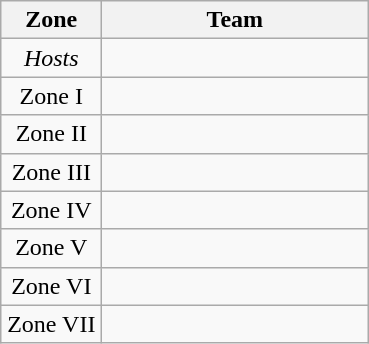<table class="wikitable">
<tr>
<th width=60>Zone</th>
<th width=170>Team</th>
</tr>
<tr>
<td align=center><em>Hosts</em></td>
<td></td>
</tr>
<tr>
<td align=center>Zone I</td>
<td></td>
</tr>
<tr>
<td align=center>Zone II</td>
<td></td>
</tr>
<tr>
<td align=center>Zone III</td>
<td></td>
</tr>
<tr>
<td align=center>Zone IV</td>
<td></td>
</tr>
<tr>
<td align=center>Zone V</td>
<td></td>
</tr>
<tr>
<td align=center>Zone VI</td>
<td></td>
</tr>
<tr>
<td align=center>Zone VII</td>
<td></td>
</tr>
</table>
